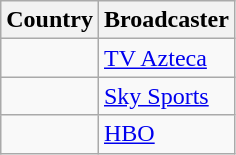<table class="wikitable">
<tr>
<th align=center>Country</th>
<th align=center>Broadcaster</th>
</tr>
<tr>
<td></td>
<td><a href='#'>TV Azteca</a></td>
</tr>
<tr>
<td></td>
<td><a href='#'>Sky Sports</a></td>
</tr>
<tr>
<td></td>
<td><a href='#'>HBO</a></td>
</tr>
</table>
